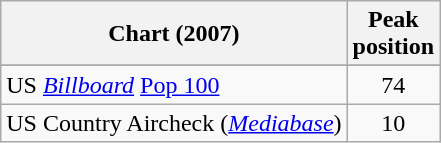<table class="wikitable sortable">
<tr>
<th align="left">Chart (2007)</th>
<th align="center">Peak<br>position</th>
</tr>
<tr>
</tr>
<tr>
</tr>
<tr>
</tr>
<tr>
</tr>
<tr>
<td align="left">US <em><a href='#'>Billboard</a></em> <a href='#'>Pop 100</a></td>
<td align="center">74</td>
</tr>
<tr>
<td>US Country Aircheck (<em><a href='#'>Mediabase</a></em>)</td>
<td align="center">10</td>
</tr>
</table>
